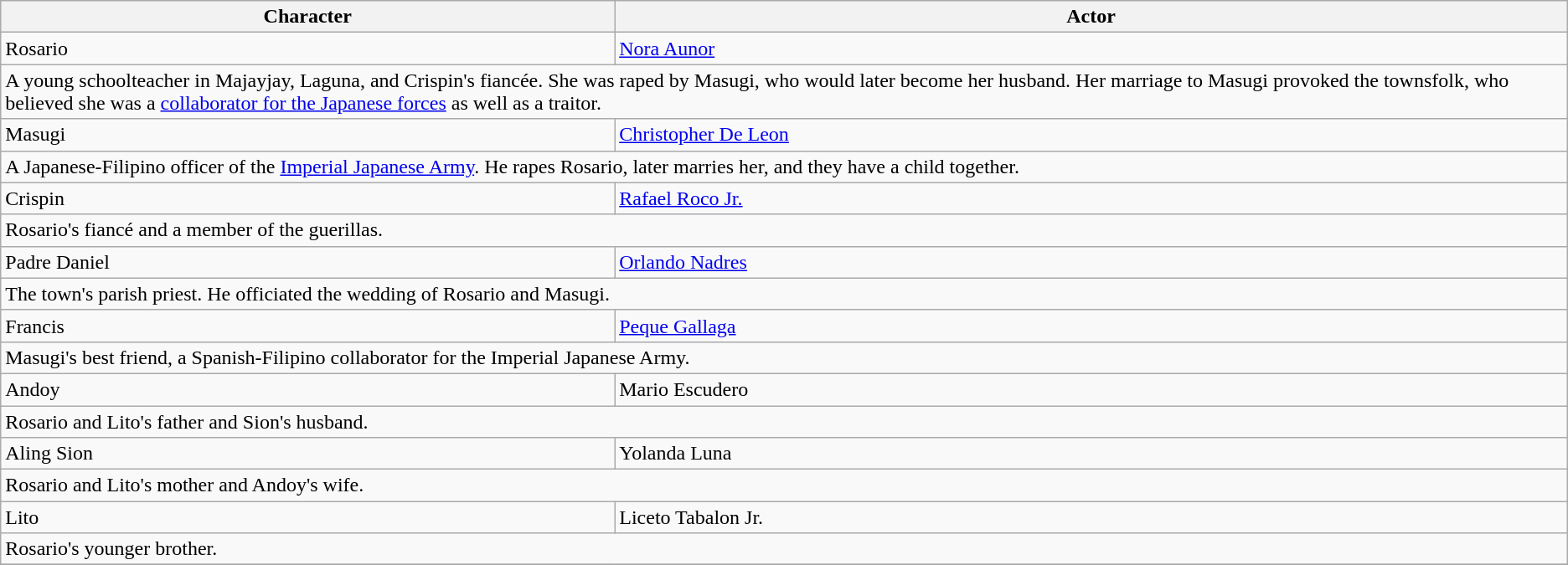<table class="wikitable">
<tr>
<th>Character</th>
<th>Actor</th>
</tr>
<tr>
<td>Rosario</td>
<td><a href='#'>Nora Aunor</a></td>
</tr>
<tr>
<td colspan="2">A young schoolteacher in Majayjay, Laguna, and Crispin's fiancée. She was raped by Masugi, who would later become her husband. Her marriage to Masugi provoked the townsfolk, who believed she was a <a href='#'>collaborator for the Japanese forces</a> as well as a traitor.</td>
</tr>
<tr>
<td>Masugi</td>
<td><a href='#'>Christopher De Leon</a></td>
</tr>
<tr>
<td colspan="2">A Japanese-Filipino officer of the <a href='#'>Imperial Japanese Army</a>. He rapes Rosario, later marries her, and they have a child together.</td>
</tr>
<tr>
<td>Crispin</td>
<td><a href='#'>Rafael Roco Jr.</a></td>
</tr>
<tr>
<td colspan="2">Rosario's fiancé and a member of the guerillas.</td>
</tr>
<tr>
<td>Padre Daniel</td>
<td><a href='#'>Orlando Nadres</a></td>
</tr>
<tr>
<td colspan="2">The town's parish priest. He officiated the wedding of Rosario and Masugi.</td>
</tr>
<tr>
<td>Francis</td>
<td><a href='#'>Peque Gallaga</a></td>
</tr>
<tr>
<td colspan="2">Masugi's best friend, a Spanish-Filipino collaborator for the Imperial Japanese Army.</td>
</tr>
<tr>
<td>Andoy</td>
<td>Mario Escudero</td>
</tr>
<tr>
<td colspan="2">Rosario and Lito's father and Sion's husband.</td>
</tr>
<tr>
<td>Aling Sion</td>
<td>Yolanda Luna</td>
</tr>
<tr>
<td colspan="2">Rosario and Lito's mother and Andoy's wife.</td>
</tr>
<tr>
<td>Lito</td>
<td>Liceto Tabalon Jr.</td>
</tr>
<tr>
<td colspan="2">Rosario's younger brother.</td>
</tr>
<tr>
</tr>
</table>
